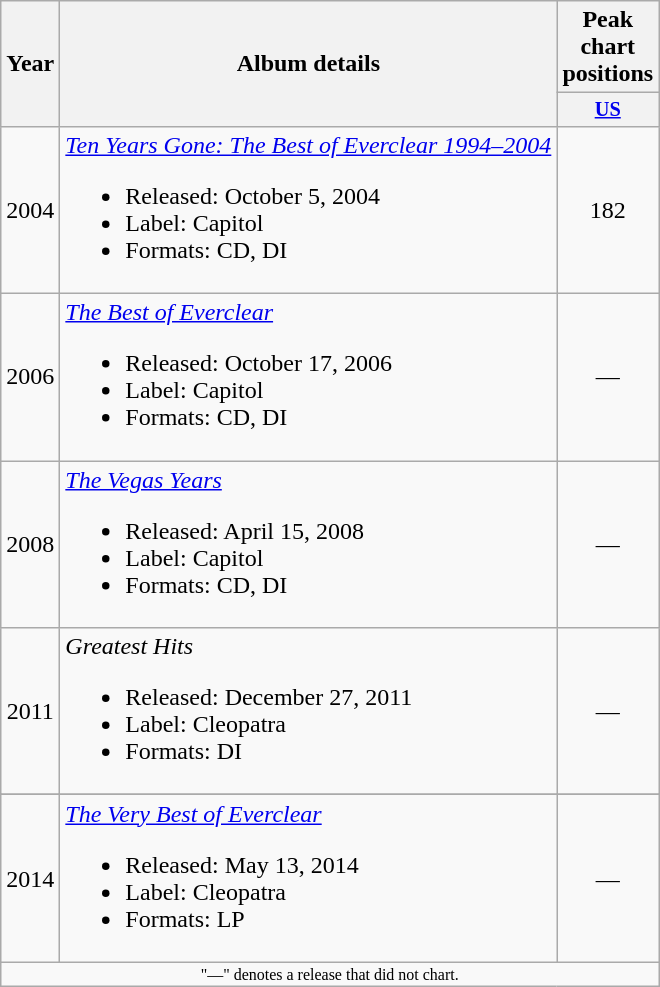<table class ="wikitable">
<tr>
<th rowspan="2">Year</th>
<th rowspan="2">Album details</th>
<th colspan="1">Peak chart positions</th>
</tr>
<tr>
<th style="width:3em;font-size:85%"><a href='#'>US</a><br></th>
</tr>
<tr>
<td align="center">2004</td>
<td><em><a href='#'>Ten Years Gone: The Best of Everclear 1994–2004</a></em><br><ul><li>Released: October 5, 2004</li><li>Label: Capitol</li><li>Formats: CD, DI</li></ul></td>
<td align="center">182</td>
</tr>
<tr>
<td align="center">2006</td>
<td><em><a href='#'>The Best of Everclear</a></em><br><ul><li>Released: October 17, 2006</li><li>Label: Capitol</li><li>Formats: CD, DI</li></ul></td>
<td align="center">—</td>
</tr>
<tr>
<td align="center">2008</td>
<td><em><a href='#'>The Vegas Years</a></em><br><ul><li>Released: April 15, 2008</li><li>Label: Capitol</li><li>Formats: CD, DI</li></ul></td>
<td align="center">—</td>
</tr>
<tr>
<td align="center">2011</td>
<td><em>Greatest Hits</em><br><ul><li>Released: December 27, 2011</li><li>Label: Cleopatra</li><li>Formats: DI</li></ul></td>
<td align="center">—</td>
</tr>
<tr>
</tr>
<tr>
<td align="center">2014</td>
<td><em><a href='#'>The Very Best of Everclear</a></em><br><ul><li>Released: May 13, 2014</li><li>Label: Cleopatra</li><li>Formats: LP</li></ul></td>
<td align="center">—</td>
</tr>
<tr>
<td align="center" colspan="5" style="font-size: 8pt">"—" denotes a release that did not chart.</td>
</tr>
</table>
